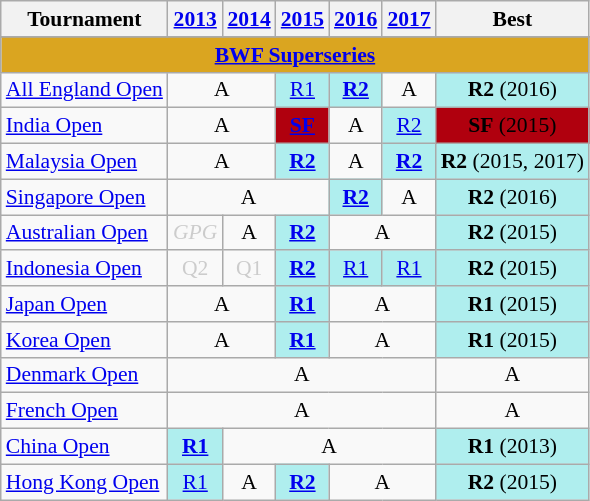<table class="wikitable" style="font-size: 90%; text-align:center">
<tr>
<th>Tournament</th>
<th><a href='#'>2013</a></th>
<th><a href='#'>2014</a></th>
<th><a href='#'>2015</a></th>
<th><a href='#'>2016</a></th>
<th><a href='#'>2017</a></th>
<th>Best</th>
</tr>
<tr>
</tr>
<tr bgcolor=DAA520>
<td colspan="7" align=center><strong><a href='#'>BWF Superseries</a></strong></td>
</tr>
<tr>
<td align=left><a href='#'>All England Open</a></td>
<td colspan="2">A</td>
<td bgcolor=AFEEEE><a href='#'>R1</a></td>
<td bgcolor=AFEEEE><a href='#'><strong>R2</strong></a></td>
<td>A</td>
<td bgcolor=AFEEEE><strong>R2</strong> (2016)</td>
</tr>
<tr>
<td align=left><a href='#'>India Open</a></td>
<td colspan="2">A</td>
<td bgcolor=bronze><a href='#'><strong>SF</strong></a></td>
<td>A</td>
<td bgcolor=AFEEEE><a href='#'>R2</a></td>
<td bgcolor=bronze><strong>SF</strong> (2015)</td>
</tr>
<tr>
<td align=left><a href='#'>Malaysia Open</a></td>
<td colspan="2">A</td>
<td bgcolor=AFEEEE><a href='#'><strong>R2</strong></a></td>
<td>A</td>
<td bgcolor=AFEEEE><a href='#'><strong>R2</strong></a></td>
<td bgcolor=AFEEEE><strong>R2</strong> (2015, 2017)</td>
</tr>
<tr>
<td align=left><a href='#'>Singapore Open</a></td>
<td colspan="3">A</td>
<td bgcolor=AFEEEE><a href='#'><strong>R2</strong></a></td>
<td>A</td>
<td bgcolor=AFEEEE><strong>R2</strong> (2016)</td>
</tr>
<tr>
<td align=left><a href='#'>Australian Open</a></td>
<td style="color:#ccc"><em>GPG</em></td>
<td>A</td>
<td bgcolor=AFEEEE><a href='#'><strong>R2</strong></a></td>
<td colspan="2">A</td>
<td bgcolor=AFEEEE><strong>R2</strong> (2015)</td>
</tr>
<tr>
<td align=left><a href='#'>Indonesia Open</a></td>
<td style="color:#ccc">Q2</td>
<td style="color:#ccc">Q1</td>
<td bgcolor=AFEEEE><a href='#'><strong>R2</strong></a></td>
<td bgcolor=AFEEEE><a href='#'>R1</a></td>
<td bgcolor=AFEEEE><a href='#'>R1</a></td>
<td bgcolor=AFEEEE><strong>R2</strong> (2015)</td>
</tr>
<tr>
<td align=left><a href='#'>Japan Open</a></td>
<td colspan="2">A</td>
<td bgcolor=AFEEEE><a href='#'><strong>R1</strong></a></td>
<td colspan="2">A</td>
<td bgcolor=AFEEEE><strong>R1</strong> (2015)</td>
</tr>
<tr>
<td align=left><a href='#'>Korea Open</a></td>
<td colspan="2">A</td>
<td bgcolor=AFEEEE><a href='#'><strong>R1</strong></a></td>
<td colspan="2">A</td>
<td bgcolor=AFEEEE><strong>R1</strong> (2015)</td>
</tr>
<tr>
<td align=left><a href='#'>Denmark Open</a></td>
<td colspan="5">A</td>
<td>A</td>
</tr>
<tr>
<td align=left><a href='#'>French Open</a></td>
<td colspan="5">A</td>
<td>A</td>
</tr>
<tr>
<td align=left><a href='#'>China Open</a></td>
<td bgcolor=AFEEEE><a href='#'><strong>R1</strong></a></td>
<td colspan="4">A</td>
<td bgcolor=AFEEEE><strong>R1</strong> (2013)</td>
</tr>
<tr>
<td align=left><a href='#'>Hong Kong Open</a></td>
<td bgcolor=AFEEEE><a href='#'>R1</a></td>
<td>A</td>
<td bgcolor=AFEEEE><a href='#'><strong>R2</strong></a></td>
<td colspan="2">A</td>
<td bgcolor=AFEEEE><strong>R2</strong> (2015)</td>
</tr>
</table>
